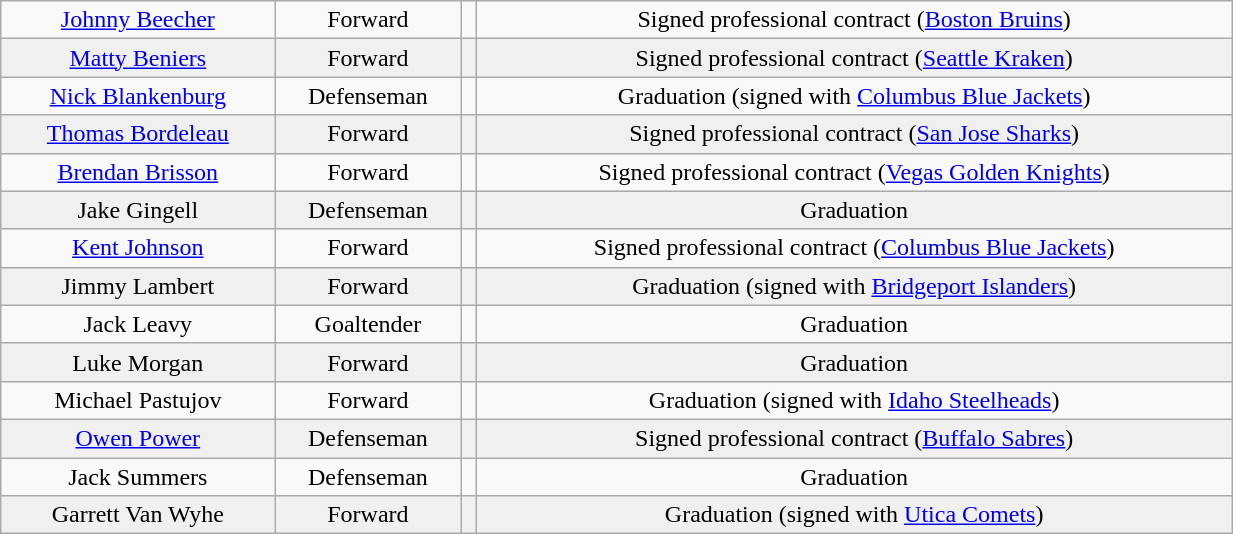<table class="wikitable" width="65%">
<tr align="center" bgcolor="">
<td><a href='#'>Johnny Beecher</a></td>
<td>Forward</td>
<td></td>
<td>Signed professional contract (<a href='#'>Boston Bruins</a>)</td>
</tr>
<tr align="center" bgcolor="f0f0f0">
<td><a href='#'>Matty Beniers</a></td>
<td>Forward</td>
<td></td>
<td>Signed professional contract (<a href='#'>Seattle Kraken</a>)</td>
</tr>
<tr align="center" bgcolor=>
<td><a href='#'>Nick Blankenburg</a></td>
<td>Defenseman</td>
<td></td>
<td>Graduation (signed with <a href='#'>Columbus Blue Jackets</a>)</td>
</tr>
<tr align="center" bgcolor="f0f0f0">
<td><a href='#'>Thomas Bordeleau</a></td>
<td>Forward</td>
<td></td>
<td>Signed professional contract (<a href='#'>San Jose Sharks</a>)</td>
</tr>
<tr align="center" bgcolor=>
<td><a href='#'>Brendan Brisson</a></td>
<td>Forward</td>
<td></td>
<td>Signed professional contract (<a href='#'>Vegas Golden Knights</a>)</td>
</tr>
<tr align="center" bgcolor="f0f0f0">
<td>Jake Gingell</td>
<td>Defenseman</td>
<td></td>
<td>Graduation</td>
</tr>
<tr align="center" bgcolor=>
<td><a href='#'>Kent Johnson</a></td>
<td>Forward</td>
<td></td>
<td>Signed professional contract (<a href='#'>Columbus Blue Jackets</a>)</td>
</tr>
<tr align="center" bgcolor="f0f0f0">
<td>Jimmy Lambert</td>
<td>Forward</td>
<td></td>
<td>Graduation (signed with <a href='#'>Bridgeport Islanders</a>)</td>
</tr>
<tr align="center" bgcolor=>
<td>Jack Leavy</td>
<td>Goaltender</td>
<td></td>
<td>Graduation</td>
</tr>
<tr align="center" bgcolor="f0f0f0">
<td>Luke Morgan</td>
<td>Forward</td>
<td></td>
<td>Graduation</td>
</tr>
<tr align="center" bgcolor=>
<td>Michael Pastujov</td>
<td>Forward</td>
<td></td>
<td>Graduation (signed with <a href='#'>Idaho Steelheads</a>)</td>
</tr>
<tr align="center" bgcolor="f0f0f0">
<td><a href='#'>Owen Power</a></td>
<td>Defenseman</td>
<td></td>
<td>Signed professional contract (<a href='#'>Buffalo Sabres</a>)</td>
</tr>
<tr align="center" bgcolor=>
<td>Jack Summers</td>
<td>Defenseman</td>
<td></td>
<td>Graduation</td>
</tr>
<tr align="center" bgcolor="f0f0f0">
<td>Garrett Van Wyhe</td>
<td>Forward</td>
<td></td>
<td>Graduation (signed with <a href='#'>Utica Comets</a>)</td>
</tr>
</table>
